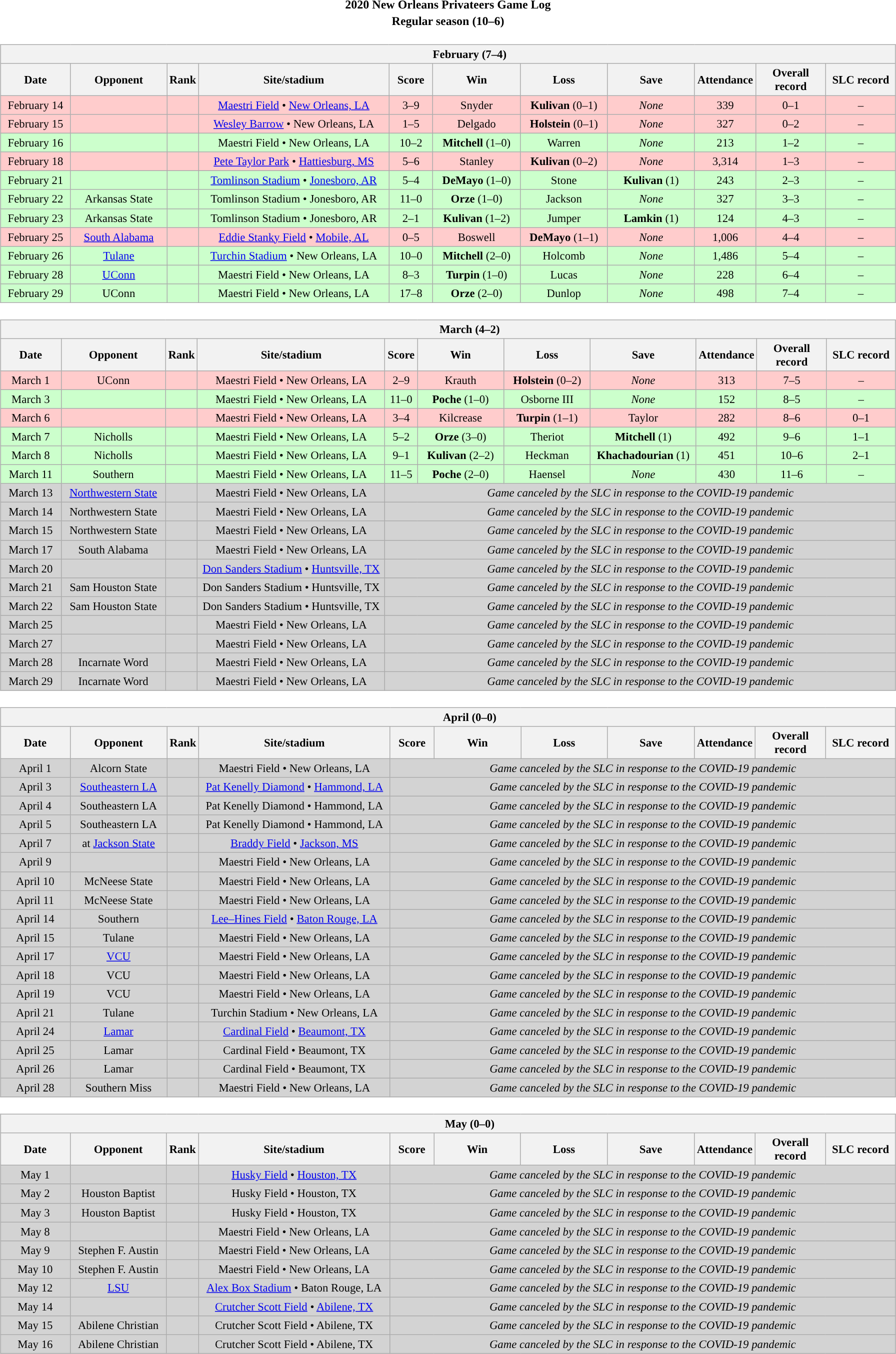<table class="toccolours" width=95% style="clear:both; margin:1.5em auto; text-align:center;">
<tr>
<th colspan=2>2020 New Orleans Privateers Game Log</th>
</tr>
<tr>
<th colspan=2>Regular season (10–6)</th>
</tr>
<tr valign="top">
<td><br><table class="wikitable collapsible collapsed" style="margin:auto; width:100%; text-align:center; font-size:95%">
<tr>
<th colspan=12 style="padding-left:4em;">February (7–4)</th>
</tr>
<tr>
<th bgcolor="#DDDDFF" width="8%">Date</th>
<th bgcolor="#DDDDFF" width="11%">Opponent</th>
<th bgcolor="#DDDDFF" width="2%">Rank</th>
<th bgcolor="#DDDDFF" width="22%">Site/stadium</th>
<th bgcolor="#DDDDFF" width="5%">Score</th>
<th bgcolor="#DDDDFF" width="10%">Win</th>
<th bgcolor="#DDDDFF" width="10%">Loss</th>
<th bgcolor="#DDDDFF" width="10%">Save</th>
<th bgcolor="#DDDDFF" width="6%">Attendance</th>
<th bgcolor="#DDDDFF" width="8%">Overall record</th>
<th bgcolor="#DDDDFF" width="8%">SLC record</th>
</tr>
<tr align="center" bgcolor=ffcccc>
<td>February 14</td>
<td></td>
<td></td>
<td><a href='#'>Maestri Field</a> • <a href='#'>New Orleans, LA</a></td>
<td>3–9</td>
<td>Snyder</td>
<td><strong>Kulivan</strong> (0–1)</td>
<td><em>None</em></td>
<td>339</td>
<td>0–1</td>
<td>–</td>
</tr>
<tr align="center" bgcolor=ffcccc>
<td>February 15</td>
<td></td>
<td></td>
<td><a href='#'>Wesley Barrow</a> • New Orleans, LA</td>
<td>1–5</td>
<td>Delgado</td>
<td><strong>Holstein</strong> (0–1)</td>
<td><em>None</em></td>
<td>327</td>
<td>0–2</td>
<td>–</td>
</tr>
<tr align="center" bgcolor=ccffcc>
<td>February 16</td>
<td></td>
<td></td>
<td>Maestri Field • New Orleans, LA</td>
<td>10–2</td>
<td><strong>Mitchell</strong> (1–0)</td>
<td>Warren</td>
<td><em>None</em></td>
<td>213</td>
<td>1–2</td>
<td>–</td>
</tr>
<tr align="center" bgcolor=ffcccc>
<td>February 18</td>
<td></td>
<td></td>
<td><a href='#'>Pete Taylor Park</a> • <a href='#'>Hattiesburg, MS</a></td>
<td>5–6</td>
<td>Stanley</td>
<td><strong>Kulivan</strong> (0–2)</td>
<td><em>None</em></td>
<td>3,314</td>
<td>1–3</td>
<td>–</td>
</tr>
<tr align="center" bgcolor=ccffcc>
<td>February 21</td>
<td></td>
<td></td>
<td><a href='#'>Tomlinson Stadium</a> • <a href='#'>Jonesboro, AR</a></td>
<td>5–4</td>
<td><strong>DeMayo</strong> (1–0)</td>
<td>Stone</td>
<td><strong>Kulivan</strong> (1)</td>
<td>243</td>
<td>2–3</td>
<td>–</td>
</tr>
<tr align="center" bgcolor=ccffcc>
<td>February 22</td>
<td>Arkansas State</td>
<td></td>
<td>Tomlinson Stadium • Jonesboro, AR</td>
<td>11–0</td>
<td><strong>Orze</strong> (1–0)</td>
<td>Jackson</td>
<td><em>None</em></td>
<td>327</td>
<td>3–3</td>
<td>–</td>
</tr>
<tr align="center" bgcolor=ccffcc>
<td>February 23</td>
<td>Arkansas State</td>
<td></td>
<td>Tomlinson Stadium • Jonesboro, AR</td>
<td>2–1</td>
<td><strong>Kulivan</strong> (1–2)</td>
<td>Jumper</td>
<td><strong>Lamkin</strong> (1)</td>
<td>124</td>
<td>4–3</td>
<td>–</td>
</tr>
<tr align="center" bgcolor=ffcccc>
<td>February 25</td>
<td><a href='#'>South Alabama</a></td>
<td></td>
<td><a href='#'>Eddie Stanky Field</a> • <a href='#'>Mobile, AL</a></td>
<td>0–5</td>
<td>Boswell</td>
<td><strong>DeMayo</strong> (1–1)</td>
<td><em>None</em></td>
<td>1,006</td>
<td>4–4</td>
<td>–</td>
</tr>
<tr align="center" bgcolor=ccffcc>
<td>February 26</td>
<td><a href='#'>Tulane</a></td>
<td></td>
<td><a href='#'>Turchin Stadium</a> • New Orleans, LA</td>
<td>10–0</td>
<td><strong>Mitchell</strong> (2–0)</td>
<td>Holcomb</td>
<td><em>None</em></td>
<td>1,486</td>
<td>5–4</td>
<td>–</td>
</tr>
<tr align="center" bgcolor=ccffcc>
<td>February 28</td>
<td><a href='#'>UConn</a></td>
<td></td>
<td>Maestri Field • New Orleans, LA</td>
<td>8–3</td>
<td><strong>Turpin</strong> (1–0)</td>
<td>Lucas</td>
<td><em>None</em></td>
<td>228</td>
<td>6–4</td>
<td>–</td>
</tr>
<tr align="center" bgcolor=ccffcc>
<td>February 29</td>
<td>UConn</td>
<td></td>
<td>Maestri Field • New Orleans, LA</td>
<td>17–8</td>
<td><strong>Orze</strong> (2–0)</td>
<td>Dunlop</td>
<td><em>None</em></td>
<td>498</td>
<td>7–4</td>
<td>–</td>
</tr>
</table>
</td>
</tr>
<tr>
<td><br><table class="wikitable collapsible" style="margin:auto; width:100%; text-align:center; font-size:95%">
<tr>
<th colspan=12 style="padding-left:4em;">March (4–2)</th>
</tr>
<tr>
<th bgcolor="#DDDDFF" width="7%">Date</th>
<th bgcolor="#DDDDFF" width="12%">Opponent</th>
<th bgcolor="#DDDDFF" width="2%">Rank</th>
<th bgcolor="#DDDDFF" width="22%">Site/stadium</th>
<th bgcolor="#DDDDFF" width="3%">Score</th>
<th bgcolor="#DDDDFF" width="10%">Win</th>
<th bgcolor="#DDDDFF" width="10%">Loss</th>
<th bgcolor="#DDDDFF" width="12%">Save</th>
<th bgcolor="#DDDDFF" width="6%">Attendance</th>
<th bgcolor="#DDDDFF" width="8%">Overall record</th>
<th bgcolor="#DDDDFF" width="8%">SLC record</th>
</tr>
<tr align="center" bgcolor=ffcccc>
<td>March 1</td>
<td>UConn</td>
<td></td>
<td>Maestri Field • New Orleans, LA</td>
<td>2–9</td>
<td>Krauth</td>
<td><strong>Holstein</strong> (0–2)</td>
<td><em>None</em></td>
<td>313</td>
<td>7–5</td>
<td>–</td>
</tr>
<tr align="center" bgcolor=ccffcc>
<td>March 3</td>
<td></td>
<td></td>
<td>Maestri Field • New Orleans, LA</td>
<td>11–0</td>
<td><strong>Poche</strong> (1–0)</td>
<td>Osborne III</td>
<td><em>None</em></td>
<td>152</td>
<td>8–5</td>
<td>–</td>
</tr>
<tr align="center" bgcolor=ffcccc>
<td>March 6</td>
<td></td>
<td></td>
<td>Maestri Field • New Orleans, LA</td>
<td>3–4</td>
<td>Kilcrease</td>
<td><strong>Turpin</strong> (1–1)</td>
<td>Taylor</td>
<td>282</td>
<td>8–6</td>
<td>0–1</td>
</tr>
<tr align="center" bgcolor=ccffcc>
<td>March 7</td>
<td>Nicholls</td>
<td></td>
<td>Maestri Field • New Orleans, LA</td>
<td>5–2</td>
<td><strong>Orze</strong> (3–0)</td>
<td>Theriot</td>
<td><strong>Mitchell</strong> (1)</td>
<td>492</td>
<td>9–6</td>
<td>1–1</td>
</tr>
<tr align="center" bgcolor=ccffcc>
<td>March 8</td>
<td>Nicholls</td>
<td></td>
<td>Maestri Field • New Orleans, LA</td>
<td>9–1</td>
<td><strong>Kulivan</strong> (2–2)</td>
<td>Heckman</td>
<td><strong>Khachadourian</strong> (1)</td>
<td>451</td>
<td>10–6</td>
<td>2–1</td>
</tr>
<tr align="center" bgcolor=ccffcc>
<td>March 11</td>
<td>Southern</td>
<td></td>
<td>Maestri Field • New Orleans, LA</td>
<td>11–5</td>
<td><strong>Poche</strong> (2–0)</td>
<td>Haensel</td>
<td><em>None</em></td>
<td>430</td>
<td>11–6</td>
<td>–</td>
</tr>
<tr align="center" bgcolor="lightgrey">
<td>March 13</td>
<td><a href='#'>Northwestern State</a></td>
<td></td>
<td>Maestri Field • New Orleans, LA</td>
<td colspan=8><em>Game canceled by the SLC in response to the COVID-19 pandemic</em></td>
</tr>
<tr align="center" bgcolor="lightgrey">
<td>March 14</td>
<td>Northwestern State</td>
<td></td>
<td>Maestri Field • New Orleans, LA</td>
<td colspan=8><em>Game canceled by the SLC in response to the COVID-19 pandemic</em></td>
</tr>
<tr align="center" bgcolor="lightgrey">
<td>March 15</td>
<td>Northwestern State</td>
<td></td>
<td>Maestri Field • New Orleans, LA</td>
<td colspan=8><em>Game canceled by the SLC in response to the COVID-19 pandemic</em></td>
</tr>
<tr align="center" bgcolor="lightgrey">
<td>March 17</td>
<td>South Alabama</td>
<td></td>
<td>Maestri Field • New Orleans, LA</td>
<td colspan=8><em>Game canceled by the SLC in response to the COVID-19 pandemic</em></td>
</tr>
<tr align="center" bgcolor="lightgrey">
<td>March 20</td>
<td></td>
<td></td>
<td><a href='#'>Don Sanders Stadium</a> • <a href='#'>Huntsville, TX</a></td>
<td colspan=8><em>Game canceled by the SLC in response to the COVID-19 pandemic</em></td>
</tr>
<tr align="center" bgcolor="lightgrey">
<td>March 21</td>
<td>Sam Houston State</td>
<td></td>
<td>Don Sanders Stadium • Huntsville, TX</td>
<td colspan=8><em>Game canceled by the SLC in response to the COVID-19 pandemic</em></td>
</tr>
<tr align="center" bgcolor="lightgrey">
<td>March 22</td>
<td>Sam Houston State</td>
<td></td>
<td>Don Sanders Stadium • Huntsville, TX</td>
<td colspan=8><em>Game canceled by the SLC in response to the COVID-19 pandemic</em></td>
</tr>
<tr align="center" bgcolor="lightgrey">
<td>March 25</td>
<td></td>
<td></td>
<td>Maestri Field • New Orleans, LA</td>
<td colspan=8><em>Game canceled by the SLC in response to the COVID-19 pandemic</em></td>
</tr>
<tr align="center" bgcolor="lightgrey">
<td>March 27</td>
<td></td>
<td></td>
<td>Maestri Field • New Orleans, LA</td>
<td colspan=8><em>Game canceled by the SLC in response to the COVID-19 pandemic</em></td>
</tr>
<tr align="center" bgcolor="lightgrey">
<td>March 28</td>
<td>Incarnate Word</td>
<td></td>
<td>Maestri Field • New Orleans, LA</td>
<td colspan=8><em>Game canceled by the SLC in response to the COVID-19 pandemic</em></td>
</tr>
<tr align="center" bgcolor="lightgrey">
<td>March 29</td>
<td>Incarnate Word</td>
<td></td>
<td>Maestri Field • New Orleans, LA</td>
<td colspan=8><em>Game canceled by the SLC in response to the COVID-19 pandemic</em></td>
</tr>
</table>
</td>
</tr>
<tr>
<td><br><table class="wikitable collapsible collapsed" style="margin:auto; width:100%; text-align:center; font-size:95%">
<tr>
<th colspan=12 style="padding-left:4em;">April (0–0)</th>
</tr>
<tr>
<th bgcolor="#DDDDFF" width="8%">Date</th>
<th bgcolor="#DDDDFF" width="11%">Opponent</th>
<th bgcolor="#DDDDFF" width="2%">Rank</th>
<th bgcolor="#DDDDFF" width="22%">Site/stadium</th>
<th bgcolor="#DDDDFF" width="5%">Score</th>
<th bgcolor="#DDDDFF" width="10%">Win</th>
<th bgcolor="#DDDDFF" width="10%">Loss</th>
<th bgcolor="#DDDDFF" width="10%">Save</th>
<th bgcolor="#DDDDFF" width="6%">Attendance</th>
<th bgcolor="#DDDDFF" width="8%">Overall record</th>
<th bgcolor="#DDDDFF" width="8%">SLC record</th>
</tr>
<tr align="center" bgcolor="lightgrey">
<td>April 1</td>
<td>Alcorn State</td>
<td></td>
<td>Maestri Field • New Orleans, LA</td>
<td colspan=8><em>Game canceled by the SLC in response to the COVID-19 pandemic</em></td>
</tr>
<tr align="center" bgcolor="lightgrey">
<td>April 3</td>
<td><a href='#'>Southeastern LA</a></td>
<td></td>
<td><a href='#'>Pat Kenelly Diamond</a> • <a href='#'>Hammond, LA</a></td>
<td colspan=8><em>Game canceled by the SLC in response to the COVID-19 pandemic</em></td>
</tr>
<tr align="center" bgcolor="lightgrey">
<td>April 4</td>
<td>Southeastern LA</td>
<td></td>
<td>Pat Kenelly Diamond • Hammond, LA</td>
<td colspan=8><em>Game canceled by the SLC in response to the COVID-19 pandemic</em></td>
</tr>
<tr align="center" bgcolor="lightgrey">
<td>April 5</td>
<td>Southeastern LA</td>
<td></td>
<td>Pat Kenelly Diamond • Hammond, LA</td>
<td colspan=8><em>Game canceled by the SLC in response to the COVID-19 pandemic</em></td>
</tr>
<tr align="center" bgcolor="lightgrey">
<td>April 7</td>
<td>at <a href='#'>Jackson State</a></td>
<td></td>
<td><a href='#'>Braddy Field</a> • <a href='#'>Jackson, MS</a></td>
<td colspan=8><em>Game canceled by the SLC in response to the COVID-19 pandemic</em></td>
</tr>
<tr align="center" bgcolor="lightgrey">
<td>April 9</td>
<td></td>
<td></td>
<td>Maestri Field • New Orleans, LA</td>
<td colspan=8><em>Game canceled by the SLC in response to the COVID-19 pandemic</em></td>
</tr>
<tr align="center" bgcolor="lightgrey">
<td>April 10</td>
<td>McNeese State</td>
<td></td>
<td>Maestri Field • New Orleans, LA</td>
<td colspan=8><em>Game canceled by the SLC in response to the COVID-19 pandemic</em></td>
</tr>
<tr align="center" bgcolor="lightgrey">
<td>April 11</td>
<td>McNeese State</td>
<td></td>
<td>Maestri Field • New Orleans, LA</td>
<td colspan=8><em>Game canceled by the SLC in response to the COVID-19 pandemic</em></td>
</tr>
<tr align="center" bgcolor="lightgrey">
<td>April 14</td>
<td>Southern</td>
<td></td>
<td><a href='#'>Lee–Hines Field</a> • <a href='#'>Baton Rouge, LA</a></td>
<td colspan=8><em>Game canceled by the SLC in response to the COVID-19 pandemic</em></td>
</tr>
<tr align="center" bgcolor="lightgrey">
<td>April 15</td>
<td>Tulane</td>
<td></td>
<td>Maestri Field • New Orleans, LA</td>
<td colspan=8><em>Game canceled by the SLC in response to the COVID-19 pandemic</em></td>
</tr>
<tr align="center" bgcolor="lightgrey">
<td>April 17</td>
<td><a href='#'>VCU</a></td>
<td></td>
<td>Maestri Field • New Orleans, LA</td>
<td colspan=8><em>Game canceled by the SLC in response to the COVID-19 pandemic</em></td>
</tr>
<tr align="center" bgcolor="lightgrey">
<td>April 18</td>
<td>VCU</td>
<td></td>
<td>Maestri Field • New Orleans, LA</td>
<td colspan=8><em>Game canceled by the SLC in response to the COVID-19 pandemic</em></td>
</tr>
<tr align="center" bgcolor="lightgrey">
<td>April 19</td>
<td>VCU</td>
<td></td>
<td>Maestri Field • New Orleans, LA</td>
<td colspan=8><em>Game canceled by the SLC in response to the COVID-19 pandemic</em></td>
</tr>
<tr align="center" bgcolor="lightgrey">
<td>April 21</td>
<td>Tulane</td>
<td></td>
<td>Turchin Stadium • New Orleans, LA</td>
<td colspan=8><em>Game canceled by the SLC in response to the COVID-19 pandemic</em></td>
</tr>
<tr align="center" bgcolor="lightgrey">
<td>April 24</td>
<td><a href='#'>Lamar</a></td>
<td></td>
<td><a href='#'>Cardinal Field</a> • <a href='#'>Beaumont, TX</a></td>
<td colspan=8><em>Game canceled by the SLC in response to the COVID-19 pandemic</em></td>
</tr>
<tr align="center" bgcolor="lightgrey">
<td>April 25</td>
<td>Lamar</td>
<td></td>
<td>Cardinal Field • Beaumont, TX</td>
<td colspan=8><em>Game canceled by the SLC in response to the COVID-19 pandemic</em></td>
</tr>
<tr align="center" bgcolor="lightgrey">
<td>April 26</td>
<td>Lamar</td>
<td></td>
<td>Cardinal Field • Beaumont, TX</td>
<td colspan=8><em>Game canceled by the SLC in response to the COVID-19 pandemic</em></td>
</tr>
<tr align="center" bgcolor="lightgrey">
<td>April 28</td>
<td>Southern Miss</td>
<td></td>
<td>Maestri Field • New Orleans, LA</td>
<td colspan=8><em>Game canceled by the SLC in response to the COVID-19 pandemic</em></td>
</tr>
</table>
</td>
</tr>
<tr>
<td><br><table class="wikitable collapsible collapsed" style="margin:auto; width:100%; text-align:center; font-size:95%">
<tr>
<th colspan=12 style="padding-left:4em;">May (0–0)</th>
</tr>
<tr>
<th bgcolor="#DDDDFF" width="8%">Date</th>
<th bgcolor="#DDDDFF" width="11%">Opponent</th>
<th bgcolor="#DDDDFF" width="2%">Rank</th>
<th bgcolor="#DDDDFF" width="22%">Site/stadium</th>
<th bgcolor="#DDDDFF" width="5%">Score</th>
<th bgcolor="#DDDDFF" width="10%">Win</th>
<th bgcolor="#DDDDFF" width="10%">Loss</th>
<th bgcolor="#DDDDFF" width="10%">Save</th>
<th bgcolor="#DDDDFF" width="6%">Attendance</th>
<th bgcolor="#DDDDFF" width="8%">Overall record</th>
<th bgcolor="#DDDDFF" width="8%">SLC record</th>
</tr>
<tr align="center" bgcolor="lightgrey">
<td>May 1</td>
<td></td>
<td></td>
<td><a href='#'>Husky Field</a> • <a href='#'>Houston, TX</a></td>
<td colspan=8><em>Game canceled by the SLC in response to the COVID-19 pandemic</em></td>
</tr>
<tr align="center" bgcolor="lightgrey">
<td>May 2</td>
<td>Houston Baptist</td>
<td></td>
<td>Husky Field • Houston, TX</td>
<td colspan=8><em>Game canceled by the SLC in response to the COVID-19 pandemic</em></td>
</tr>
<tr align="center" bgcolor="lightgrey">
<td>May 3</td>
<td>Houston Baptist</td>
<td></td>
<td>Husky Field • Houston, TX</td>
<td colspan=8><em>Game canceled by the SLC in response to the COVID-19 pandemic</em></td>
</tr>
<tr align="center" bgcolor="lightgrey">
<td>May 8</td>
<td></td>
<td></td>
<td>Maestri Field • New Orleans, LA</td>
<td colspan=8><em>Game canceled by the SLC in response to the COVID-19 pandemic</em></td>
</tr>
<tr align="center" bgcolor="lightgrey">
<td>May 9</td>
<td>Stephen F. Austin</td>
<td></td>
<td>Maestri Field • New Orleans, LA</td>
<td colspan=8><em>Game canceled by the SLC in response to the COVID-19 pandemic</em></td>
</tr>
<tr align="center" bgcolor="lightgrey">
<td>May 10</td>
<td>Stephen F. Austin</td>
<td></td>
<td>Maestri Field • New Orleans, LA</td>
<td colspan=8><em>Game canceled by the SLC in response to the COVID-19 pandemic</em></td>
</tr>
<tr align="center" bgcolor="lightgrey">
<td>May 12</td>
<td><a href='#'>LSU</a></td>
<td></td>
<td><a href='#'>Alex Box Stadium</a> • Baton Rouge, LA</td>
<td colspan=8><em>Game canceled by the SLC in response to the COVID-19 pandemic</em></td>
</tr>
<tr align="center" bgcolor="lightgrey">
<td>May 14</td>
<td></td>
<td></td>
<td><a href='#'>Crutcher Scott Field</a> • <a href='#'>Abilene, TX</a></td>
<td colspan=8><em>Game canceled by the SLC in response to the COVID-19 pandemic</em></td>
</tr>
<tr align="center" bgcolor="lightgrey">
<td>May 15</td>
<td>Abilene Christian</td>
<td></td>
<td>Crutcher Scott Field • Abilene, TX</td>
<td colspan=8><em>Game canceled by the SLC in response to the COVID-19 pandemic</em></td>
</tr>
<tr align="center" bgcolor="lightgrey">
<td>May 16</td>
<td>Abilene Christian</td>
<td></td>
<td>Crutcher Scott Field • Abilene, TX</td>
<td colspan=8><em>Game canceled by the SLC in response to the COVID-19 pandemic</em></td>
</tr>
</table>
</td>
</tr>
<tr>
<td></td>
</tr>
</table>
